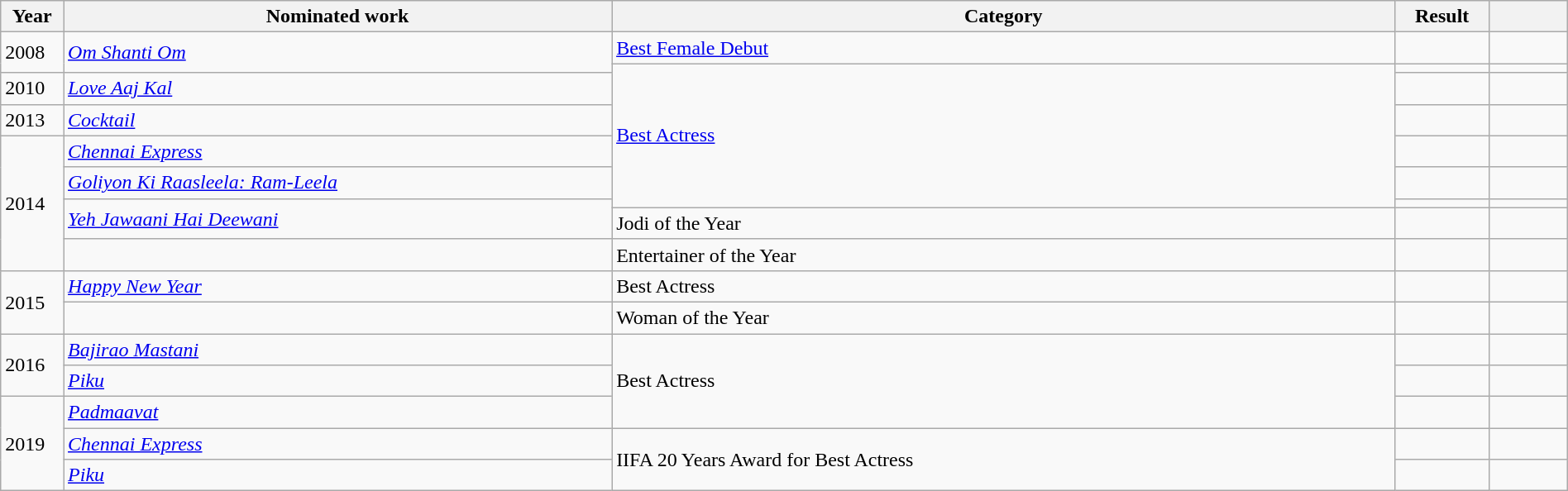<table class="wikitable" style="width:100%;">
<tr>
<th scope="col" style="width:4%;">Year</th>
<th scope="col" style="width:35%;">Nominated work</th>
<th scope="col" style="width:50%;">Category</th>
<th scope="col" style="width:6%;">Result</th>
<th scope="col" style="width:5%;"></th>
</tr>
<tr>
<td rowspan="2">2008</td>
<td rowspan="2"><em><a href='#'>Om Shanti Om</a></em></td>
<td><a href='#'>Best Female Debut</a></td>
<td></td>
<td style="text-align:center;"></td>
</tr>
<tr>
<td rowspan="6"><a href='#'>Best Actress</a></td>
<td></td>
<td style="text-align:center;"></td>
</tr>
<tr>
<td>2010</td>
<td><em><a href='#'>Love Aaj Kal</a></em></td>
<td></td>
<td style="text-align:center;"></td>
</tr>
<tr>
<td>2013</td>
<td><em><a href='#'>Cocktail</a></em></td>
<td></td>
<td style="text-align:center;"></td>
</tr>
<tr>
<td rowspan="5">2014</td>
<td><em><a href='#'>Chennai Express</a></em></td>
<td></td>
<td style="text-align:center;"></td>
</tr>
<tr>
<td><em><a href='#'>Goliyon Ki Raasleela: Ram-Leela</a></em></td>
<td></td>
</tr>
<tr>
<td rowspan="2"><em><a href='#'>Yeh Jawaani Hai Deewani</a></em></td>
<td></td>
<td style="text-align:center;"></td>
</tr>
<tr>
<td>Jodi of the Year </td>
<td></td>
<td style="text-align:center;"></td>
</tr>
<tr>
<td></td>
<td>Entertainer of the Year</td>
<td></td>
<td style="text-align:center;"></td>
</tr>
<tr>
<td rowspan="2">2015</td>
<td><em><a href='#'>Happy New Year</a></em></td>
<td>Best Actress</td>
<td></td>
<td style="text-align:center;"></td>
</tr>
<tr>
<td></td>
<td>Woman of the Year</td>
<td></td>
<td style="text-align:center;"></td>
</tr>
<tr>
<td rowspan="2">2016</td>
<td><em><a href='#'>Bajirao Mastani</a></em></td>
<td rowspan="3">Best Actress</td>
<td></td>
<td style="text-align:center;"></td>
</tr>
<tr>
<td><em><a href='#'>Piku</a></em></td>
<td></td>
<td style="text-align:center;"></td>
</tr>
<tr>
<td rowspan="3">2019</td>
<td><em><a href='#'>Padmaavat</a></em></td>
<td></td>
<td align="center"></td>
</tr>
<tr>
<td><em><a href='#'>Chennai Express</a></em></td>
<td rowspan="2">IIFA 20 Years Award for Best Actress</td>
<td></td>
<td align="center"></td>
</tr>
<tr>
<td><em><a href='#'>Piku</a></em></td>
<td></td>
<td align="center"></td>
</tr>
</table>
